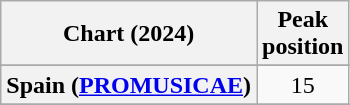<table class="wikitable sortable plainrowheaders" style="text-align:center">
<tr>
<th scope="col">Chart (2024)</th>
<th scope="col">Peak<br>position</th>
</tr>
<tr>
</tr>
<tr>
<th scope="row">Spain (<a href='#'>PROMUSICAE</a>)</th>
<td>15</td>
</tr>
<tr>
</tr>
<tr>
</tr>
</table>
